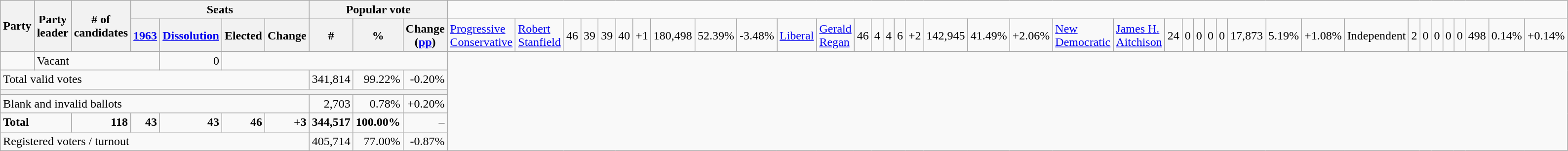<table class="wikitable">
<tr>
<th rowspan="2" colspan="2">Party</th>
<th rowspan="2">Party leader</th>
<th rowspan="2"># of<br>candidates</th>
<th colspan="4">Seats</th>
<th colspan="3">Popular vote</th>
</tr>
<tr>
<th><a href='#'>1963</a></th>
<th><span><a href='#'>Dissolution</a></span></th>
<th>Elected</th>
<th>Change</th>
<th>#</th>
<th>%</th>
<th>Change (<a href='#'>pp</a>)<br></th>
<td><a href='#'>Progressive Conservative</a></td>
<td><a href='#'>Robert Stanfield</a></td>
<td align="right">46</td>
<td align="right">39</td>
<td align="right">39</td>
<td align="right">40</td>
<td align="right">+1</td>
<td align="right">180,498</td>
<td align="right">52.39%</td>
<td align="right">-3.48%<br></td>
<td><a href='#'>Liberal</a></td>
<td><a href='#'>Gerald Regan</a></td>
<td align="right">46</td>
<td align="right">4</td>
<td align="right">4</td>
<td align="right">6</td>
<td align="right">+2</td>
<td align="right">142,945</td>
<td align="right">41.49%</td>
<td align="right">+2.06%<br></td>
<td><a href='#'>New Democratic</a></td>
<td><a href='#'>James H. Aitchison</a></td>
<td align="right">24</td>
<td align="right">0</td>
<td align="right">0</td>
<td align="right">0</td>
<td align="right">0</td>
<td align="right">17,873</td>
<td align="right">5.19%</td>
<td align="right">+1.08%<br></td>
<td colspan=2>Independent</td>
<td align="right">2</td>
<td align="right">0</td>
<td align="right">0</td>
<td align="right">0</td>
<td align="right">0</td>
<td align="right">498</td>
<td align="right">0.14%</td>
<td align="right">+0.14%</td>
</tr>
<tr>
<td> </td>
<td colspan=4>Vacant</td>
<td align="right">0</td>
<td colspan=5> </td>
</tr>
<tr>
<td colspan="8">Total valid votes</td>
<td align="right">341,814</td>
<td align="right">99.22%</td>
<td align="right">-0.20%</td>
</tr>
<tr>
<th colspan="11"></th>
</tr>
<tr>
<td colspan="8">Blank and invalid ballots</td>
<td align="right">2,703</td>
<td align="right">0.78%</td>
<td align="right">+0.20%</td>
</tr>
<tr>
<td colspan=3><strong>Total</strong></td>
<td align="right"><strong>118</strong></td>
<td align="right"><strong>43</strong></td>
<td align="right"><strong>43</strong></td>
<td align="right"><strong>46</strong></td>
<td align="right"><strong>+3</strong></td>
<td align="right"><strong>344,517</strong></td>
<td align="right"><strong>100.00%</strong></td>
<td align="right">–</td>
</tr>
<tr>
<td colspan="8">Registered voters / turnout</td>
<td align="right">405,714</td>
<td align="right">77.00%</td>
<td align="right">-0.87%</td>
</tr>
</table>
